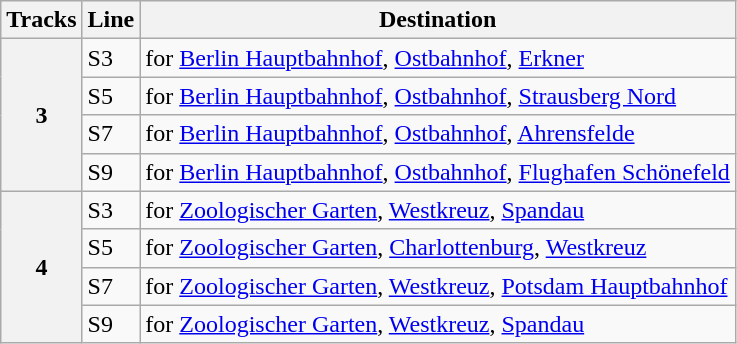<table class="wikitable" rules="all" style="border:1px solid #999;">
<tr>
<th>Tracks</th>
<th>Line</th>
<th>Destination</th>
</tr>
<tr>
<th rowspan="4">3</th>
<td>S3</td>
<td>for <a href='#'>Berlin Hauptbahnhof</a>, <a href='#'>Ostbahnhof</a>, <a href='#'>Erkner</a></td>
</tr>
<tr>
<td>S5</td>
<td>for <a href='#'>Berlin Hauptbahnhof</a>, <a href='#'>Ostbahnhof</a>, <a href='#'>Strausberg Nord</a></td>
</tr>
<tr>
<td>S7</td>
<td>for <a href='#'>Berlin Hauptbahnhof</a>, <a href='#'>Ostbahnhof</a>, <a href='#'>Ahrensfelde</a></td>
</tr>
<tr>
<td>S9</td>
<td>for <a href='#'>Berlin Hauptbahnhof</a>, <a href='#'>Ostbahnhof</a>, <a href='#'>Flughafen Schönefeld</a></td>
</tr>
<tr>
<th rowspan="4">4</th>
<td>S3</td>
<td>for <a href='#'>Zoologischer Garten</a>, <a href='#'>Westkreuz</a>, <a href='#'>Spandau</a></td>
</tr>
<tr>
<td>S5</td>
<td>for <a href='#'>Zoologischer Garten</a>, <a href='#'>Charlottenburg</a>, <a href='#'>Westkreuz</a></td>
</tr>
<tr>
<td>S7</td>
<td>for <a href='#'>Zoologischer Garten</a>, <a href='#'>Westkreuz</a>, <a href='#'>Potsdam Hauptbahnhof</a></td>
</tr>
<tr>
<td>S9</td>
<td>for <a href='#'>Zoologischer Garten</a>, <a href='#'>Westkreuz</a>, <a href='#'>Spandau</a></td>
</tr>
</table>
